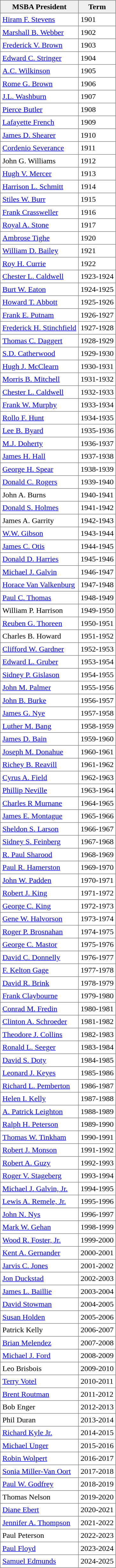<table class="toccolours" border="1" cellpadding="4" cellspacing="2" style="border-collapse: collapse;">
<tr bgcolor="#efefef">
<th>MSBA President</th>
<th>Term</th>
</tr>
<tr>
<td><a href='#'>Hiram F. Stevens</a></td>
<td>1901</td>
</tr>
<tr>
<td><a href='#'>Marshall B. Webber</a></td>
<td>1902</td>
</tr>
<tr>
<td><a href='#'>Frederick V. Brown</a></td>
<td>1903</td>
</tr>
<tr>
<td><a href='#'>Edward C. Stringer</a></td>
<td>1904</td>
</tr>
<tr>
<td><a href='#'>A.C. Wilkinson</a></td>
<td>1905</td>
</tr>
<tr>
<td><a href='#'>Rome G. Brown</a></td>
<td>1906</td>
</tr>
<tr>
<td><a href='#'>J.L. Washburn</a></td>
<td>1907</td>
</tr>
<tr>
<td><a href='#'>Pierce Butler</a></td>
<td>1908</td>
</tr>
<tr>
<td><a href='#'>Lafayette French</a></td>
<td>1909</td>
</tr>
<tr>
<td><a href='#'>James D. Shearer</a></td>
<td>1910</td>
</tr>
<tr>
<td><a href='#'>Cordenio Severance</a></td>
<td>1911</td>
</tr>
<tr>
<td>John G. Williams</td>
<td>1912</td>
</tr>
<tr>
<td><a href='#'>Hugh V. Mercer</a></td>
<td>1913</td>
</tr>
<tr>
<td><a href='#'>Harrison L. Schmitt</a></td>
<td>1914</td>
</tr>
<tr>
<td><a href='#'>Stiles W. Burr</a></td>
<td>1915</td>
</tr>
<tr>
<td><a href='#'>Frank Crassweller</a></td>
<td>1916</td>
</tr>
<tr>
<td><a href='#'>Royal A. Stone</a></td>
<td>1917</td>
</tr>
<tr>
<td><a href='#'>Ambrose Tighe</a></td>
<td>1920</td>
</tr>
<tr>
<td><a href='#'>William D. Bailey</a></td>
<td>1921</td>
</tr>
<tr>
<td><a href='#'>Roy H. Currie</a></td>
<td>1922</td>
</tr>
<tr>
<td><a href='#'>Chester L. Caldwell</a></td>
<td>1923-1924</td>
</tr>
<tr>
<td><a href='#'>Burt W. Eaton</a></td>
<td>1924-1925</td>
</tr>
<tr>
<td><a href='#'>Howard T. Abbott</a></td>
<td>1925-1926</td>
</tr>
<tr>
<td><a href='#'>Frank E. Putnam</a></td>
<td>1926-1927</td>
</tr>
<tr>
<td><a href='#'>Frederick H. Stinchfield</a></td>
<td>1927-1928</td>
</tr>
<tr>
<td><a href='#'>Thomas C. Daggert</a></td>
<td>1928-1929</td>
</tr>
<tr>
<td><a href='#'>S.D. Catherwood</a></td>
<td>1929-1930</td>
</tr>
<tr>
<td><a href='#'>Hugh J. McClearn</a></td>
<td>1930-1931</td>
</tr>
<tr>
<td><a href='#'>Morris B. Mitchell</a></td>
<td>1931-1932</td>
</tr>
<tr>
<td><a href='#'>Chester L. Caldwell</a></td>
<td>1932-1933</td>
</tr>
<tr>
<td><a href='#'>Frank W. Murphy</a></td>
<td>1933-1934</td>
</tr>
<tr>
<td><a href='#'>Rollo F. Hunt</a></td>
<td>1934-1935</td>
</tr>
<tr>
<td><a href='#'>Lee B. Byard</a></td>
<td>1935-1936</td>
</tr>
<tr>
<td><a href='#'>M.J. Doherty</a></td>
<td>1936-1937</td>
</tr>
<tr>
<td><a href='#'>James H. Hall</a></td>
<td>1937-1938</td>
</tr>
<tr>
<td><a href='#'>George H. Spear</a></td>
<td>1938-1939</td>
</tr>
<tr>
<td><a href='#'>Donald C. Rogers</a></td>
<td>1939-1940</td>
</tr>
<tr>
<td>John A. Burns</td>
<td>1940-1941</td>
</tr>
<tr>
<td><a href='#'>Donald S. Holmes</a></td>
<td>1941-1942</td>
</tr>
<tr>
<td>James A. Garrity</td>
<td>1942-1943</td>
</tr>
<tr>
<td><a href='#'>W.W. Gibson</a></td>
<td>1943-1944</td>
</tr>
<tr>
<td><a href='#'>James C. Otis</a></td>
<td>1944-1945</td>
</tr>
<tr>
<td><a href='#'>Donald D. Harries</a></td>
<td>1945-1946</td>
</tr>
<tr>
<td><a href='#'>Michael J. Galvin</a></td>
<td>1946-1947</td>
</tr>
<tr>
<td><a href='#'>Horace Van Valkenburg</a></td>
<td>1947-1948</td>
</tr>
<tr>
<td><a href='#'>Paul C. Thomas</a></td>
<td>1948-1949</td>
</tr>
<tr>
<td>William P. Harrison</td>
<td>1949-1950</td>
</tr>
<tr>
<td><a href='#'>Reuben G. Thoreen</a></td>
<td>1950-1951</td>
</tr>
<tr>
<td>Charles B. Howard</td>
<td>1951-1952</td>
</tr>
<tr>
<td><a href='#'>Clifford W. Gardner</a></td>
<td>1952-1953</td>
</tr>
<tr>
<td><a href='#'>Edward L. Gruber</a></td>
<td>1953-1954</td>
</tr>
<tr>
<td><a href='#'>Sidney P. Gislason</a></td>
<td>1954-1955</td>
</tr>
<tr>
<td><a href='#'>John M. Palmer</a></td>
<td>1955-1956</td>
</tr>
<tr>
<td><a href='#'>John B. Burke</a></td>
<td>1956-1957</td>
</tr>
<tr>
<td><a href='#'>James G. Nye</a></td>
<td>1957-1958</td>
</tr>
<tr>
<td><a href='#'>Luther M. Bang</a></td>
<td>1958-1959</td>
</tr>
<tr>
<td><a href='#'>James D. Bain</a></td>
<td>1959-1960</td>
</tr>
<tr>
<td><a href='#'>Joseph M. Donahue</a></td>
<td>1960-1961</td>
</tr>
<tr>
<td><a href='#'>Richey B. Reavill</a></td>
<td>1961-1962</td>
</tr>
<tr>
<td><a href='#'>Cyrus A. Field</a></td>
<td>1962-1963</td>
</tr>
<tr>
<td><a href='#'>Phillip Neville</a></td>
<td>1963-1964</td>
</tr>
<tr>
<td><a href='#'>Charles R Murnane</a></td>
<td>1964-1965</td>
</tr>
<tr>
<td><a href='#'>James E. Montague</a></td>
<td>1965-1966</td>
</tr>
<tr>
<td><a href='#'>Sheldon S. Larson</a></td>
<td>1966-1967</td>
</tr>
<tr>
<td><a href='#'>Sidney S. Feinberg</a></td>
<td>1967-1968</td>
</tr>
<tr>
<td><a href='#'>R. Paul Sharood</a></td>
<td>1968-1969</td>
</tr>
<tr>
<td><a href='#'>Paul R. Hamerston</a></td>
<td>1969-1970</td>
</tr>
<tr>
<td><a href='#'>John W. Padden</a></td>
<td>1970-1971</td>
</tr>
<tr>
<td><a href='#'>Robert J. King</a></td>
<td>1971-1972</td>
</tr>
<tr>
<td><a href='#'>George C. King</a></td>
<td>1972-1973</td>
</tr>
<tr>
<td><a href='#'>Gene W. Halvorson</a></td>
<td>1973-1974</td>
</tr>
<tr>
<td><a href='#'>Roger P. Brosnahan</a></td>
<td>1974-1975</td>
</tr>
<tr>
<td><a href='#'>George C. Mastor</a></td>
<td>1975-1976</td>
</tr>
<tr>
<td><a href='#'>David C. Donnelly</a></td>
<td>1976-1977</td>
</tr>
<tr>
<td><a href='#'>F. Kelton Gage</a></td>
<td>1977-1978</td>
</tr>
<tr>
<td><a href='#'>David R. Brink</a></td>
<td>1978-1979</td>
</tr>
<tr>
<td><a href='#'>Frank Claybourne</a></td>
<td>1979-1980</td>
</tr>
<tr>
<td><a href='#'>Conrad M. Fredin</a></td>
<td>1980-1981</td>
</tr>
<tr>
<td><a href='#'>Clinton A. Schroeder</a></td>
<td>1981-1982</td>
</tr>
<tr>
<td><a href='#'>Theodore J. Collins</a></td>
<td>1982-1983</td>
</tr>
<tr>
<td><a href='#'>Ronald L. Seeger</a></td>
<td>1983-1984</td>
</tr>
<tr>
<td><a href='#'>David S. Doty</a></td>
<td>1984-1985</td>
</tr>
<tr>
<td><a href='#'>Leonard J. Keyes</a></td>
<td>1985-1986</td>
</tr>
<tr>
<td><a href='#'>Richard L. Pemberton</a></td>
<td>1986-1987</td>
</tr>
<tr>
<td><a href='#'>Helen I. Kelly</a></td>
<td>1987-1988</td>
</tr>
<tr>
<td><a href='#'>A. Patrick Leighton</a></td>
<td>1988-1989</td>
</tr>
<tr>
<td><a href='#'>Ralph H. Peterson</a></td>
<td>1989-1990</td>
</tr>
<tr>
<td><a href='#'>Thomas W. Tinkham</a></td>
<td>1990-1991</td>
</tr>
<tr>
<td><a href='#'>Robert J. Monson</a></td>
<td>1991-1992</td>
</tr>
<tr>
<td><a href='#'>Robert A. Guzy</a></td>
<td>1992-1993</td>
</tr>
<tr>
<td><a href='#'>Roger V. Stageberg</a></td>
<td>1993-1994</td>
</tr>
<tr>
<td><a href='#'>Michael J. Galvin, Jr.</a></td>
<td>1994-1995</td>
</tr>
<tr>
<td><a href='#'>Lewis A. Remele, Jr.</a></td>
<td>1995-1996</td>
</tr>
<tr>
<td><a href='#'>John N. Nys</a></td>
<td>1996-1997</td>
</tr>
<tr>
<td><a href='#'>Mark W. Gehan</a></td>
<td>1998-1999</td>
</tr>
<tr>
<td><a href='#'>Wood R. Foster, Jr.</a></td>
<td>1999-2000</td>
</tr>
<tr>
<td><a href='#'>Kent A. Gernander</a></td>
<td>2000-2001</td>
</tr>
<tr>
<td><a href='#'>Jarvis C. Jones</a></td>
<td>2001-2002</td>
</tr>
<tr>
<td><a href='#'>Jon Duckstad</a></td>
<td>2002-2003</td>
</tr>
<tr>
<td><a href='#'>James L. Baillie</a></td>
<td>2003-2004</td>
</tr>
<tr>
<td><a href='#'>David Stowman</a></td>
<td>2004-2005</td>
</tr>
<tr>
<td><a href='#'>Susan Holden</a></td>
<td>2005-2006</td>
</tr>
<tr>
<td>Patrick Kelly</td>
<td>2006-2007</td>
</tr>
<tr>
<td><a href='#'>Brian Melendez</a></td>
<td>2007-2008</td>
</tr>
<tr>
<td><a href='#'>Michael J. Ford</a></td>
<td>2008-2009</td>
</tr>
<tr>
<td>Leo Brisbois</td>
<td>2009-2010</td>
</tr>
<tr>
<td><a href='#'>Terry Votel</a></td>
<td>2010-2011</td>
</tr>
<tr>
<td><a href='#'>Brent Routman</a></td>
<td>2011-2012</td>
</tr>
<tr>
<td>Bob Enger</td>
<td>2012-2013</td>
</tr>
<tr>
<td>Phil Duran</td>
<td>2013-2014</td>
</tr>
<tr>
<td><a href='#'>Richard Kyle Jr.</a></td>
<td>2014-2015</td>
</tr>
<tr>
<td><a href='#'>Michael Unger</a></td>
<td>2015-2016</td>
</tr>
<tr>
<td><a href='#'>Robin Wolpert</a></td>
<td>2016-2017</td>
</tr>
<tr>
<td><a href='#'>Sonia Miller-Van Oort</a></td>
<td>2017-2018</td>
</tr>
<tr>
<td><a href='#'>Paul W. Godfrey</a></td>
<td>2018-2019</td>
</tr>
<tr>
<td>Thomas Nelson</td>
<td>2019-2020</td>
</tr>
<tr>
<td><a href='#'>Diane Ebert</a></td>
<td>2020-2021</td>
</tr>
<tr>
<td><a href='#'>Jennifer A. Thompson</a></td>
<td>2021-2022</td>
</tr>
<tr>
<td>Paul Peterson</td>
<td>2022-2023</td>
</tr>
<tr>
<td><a href='#'>Paul Floyd</a></td>
<td>2023-2024</td>
</tr>
<tr>
<td><a href='#'>Samuel Edmunds</a></td>
<td>2024-2025</td>
</tr>
</table>
